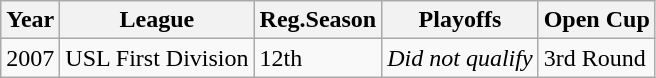<table class="wikitable">
<tr>
<th>Year</th>
<th>League</th>
<th>Reg.Season</th>
<th>Playoffs</th>
<th>Open Cup</th>
</tr>
<tr>
<td>2007</td>
<td>USL First Division</td>
<td>12th</td>
<td><em>Did not qualify</em></td>
<td>3rd Round</td>
</tr>
</table>
